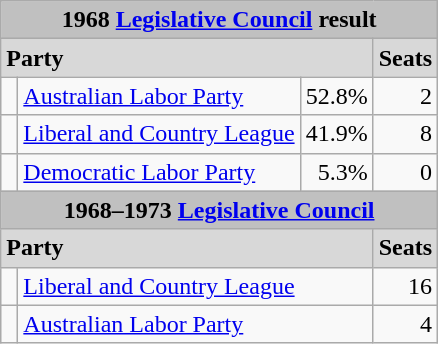<table class="wikitable" style= "float:left;margin-left:1em;margin-top:0em;">
<tr>
<td colspan="4" bgcolor="#C0C0C0"  align="center"><strong>1968 <a href='#'>Legislative Council</a> result</strong></td>
</tr>
<tr>
<td colspan="3" bgcolor="#D8D8D8"><strong>Party</strong></td>
<td bgcolor="#D8D8D8"><strong>Seats</strong></td>
</tr>
<tr>
<td> </td>
<td><a href='#'>Australian Labor Party</a></td>
<td align="right">52.8%</td>
<td align="right">2</td>
</tr>
<tr>
<td> </td>
<td><a href='#'>Liberal and Country League</a></td>
<td align="right">41.9%</td>
<td align="right">8</td>
</tr>
<tr>
<td> </td>
<td><a href='#'>Democratic Labor Party</a></td>
<td align="right">5.3%</td>
<td align="right">0</td>
</tr>
<tr>
<td colspan="4" bgcolor="#C0C0C0"  align="center"><strong>1968–1973 <a href='#'>Legislative Council</a></strong></td>
</tr>
<tr>
<td colspan="3" bgcolor="#D8D8D8"><strong>Party</strong></td>
<td bgcolor="#D8D8D8"><strong>Seats</strong></td>
</tr>
<tr>
<td> </td>
<td colspan=2><a href='#'>Liberal and Country League</a></td>
<td align="right">16</td>
</tr>
<tr>
<td> </td>
<td colspan=2><a href='#'>Australian Labor Party</a></td>
<td align="right">4</td>
</tr>
</table>
